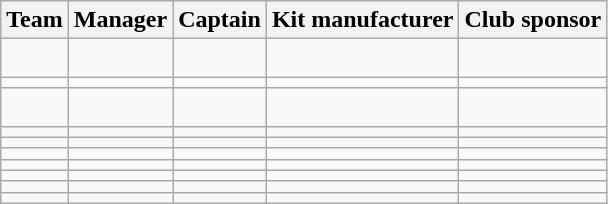<table class="wikitable sortable" style="text-align: left;">
<tr>
<th>Team</th>
<th>Manager</th>
<th>Captain</th>
<th>Kit manufacturer</th>
<th>Club sponsor</th>
</tr>
<tr>
<td></td>
<td></td>
<td></td>
<td></td>
<td><br></td>
</tr>
<tr>
<td></td>
<td></td>
<td></td>
<td></td>
<td></td>
</tr>
<tr>
<td></td>
<td></td>
<td></td>
<td></td>
<td><br></td>
</tr>
<tr>
<td></td>
<td></td>
<td></td>
<td></td>
<td></td>
</tr>
<tr>
<td></td>
<td></td>
<td></td>
<td></td>
<td></td>
</tr>
<tr>
<td></td>
<td></td>
<td></td>
<td></td>
<td></td>
</tr>
<tr>
<td></td>
<td></td>
<td></td>
<td></td>
<td></td>
</tr>
<tr>
<td></td>
<td></td>
<td></td>
<td></td>
<td></td>
</tr>
<tr>
<td></td>
<td></td>
<td></td>
<td></td>
<td></td>
</tr>
<tr>
<td></td>
<td></td>
<td></td>
<td></td>
<td></td>
</tr>
</table>
